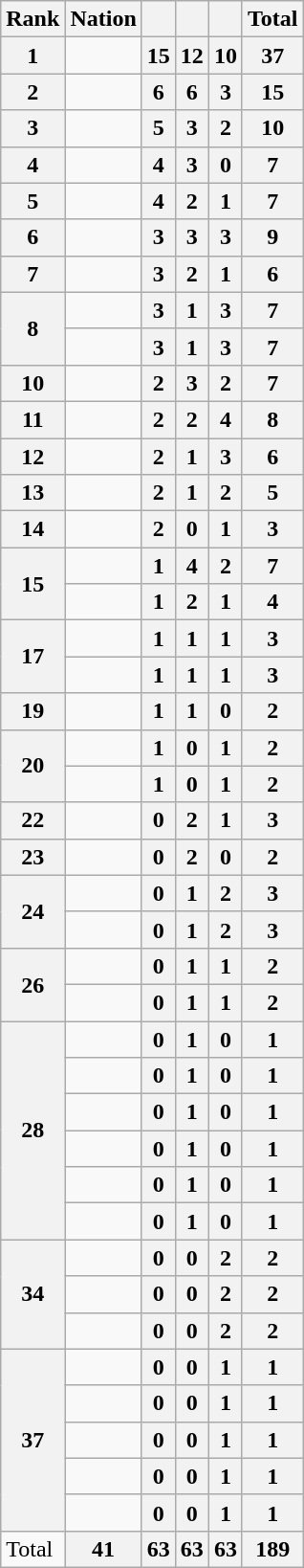<table class="wikitable">
<tr>
<th>Rank</th>
<th>Nation</th>
<th></th>
<th></th>
<th></th>
<th>Total</th>
</tr>
<tr>
<th>1</th>
<td align="left"></td>
<th>15</th>
<th>12</th>
<th>10</th>
<th>37</th>
</tr>
<tr>
<th>2</th>
<td align="left"></td>
<th>6</th>
<th>6</th>
<th>3</th>
<th>15</th>
</tr>
<tr>
<th>3</th>
<td align="left"></td>
<th>5</th>
<th>3</th>
<th>2</th>
<th>10</th>
</tr>
<tr>
<th>4</th>
<td align="left"></td>
<th>4</th>
<th>3</th>
<th>0</th>
<th>7</th>
</tr>
<tr>
<th>5</th>
<td align="left"></td>
<th>4</th>
<th>2</th>
<th>1</th>
<th>7</th>
</tr>
<tr>
<th>6</th>
<td align="left"></td>
<th>3</th>
<th>3</th>
<th>3</th>
<th>9</th>
</tr>
<tr>
<th>7</th>
<td align="left"></td>
<th>3</th>
<th>2</th>
<th>1</th>
<th>6</th>
</tr>
<tr>
<th rowspan="2">8</th>
<td align="left"></td>
<th>3</th>
<th>1</th>
<th>3</th>
<th>7</th>
</tr>
<tr>
<td align="left"></td>
<th>3</th>
<th>1</th>
<th>3</th>
<th>7</th>
</tr>
<tr>
<th>10</th>
<td align="left"></td>
<th>2</th>
<th>3</th>
<th>2</th>
<th>7</th>
</tr>
<tr>
<th>11</th>
<td align="left"></td>
<th>2</th>
<th>2</th>
<th>4</th>
<th>8</th>
</tr>
<tr>
<th>12</th>
<td align="left"></td>
<th>2</th>
<th>1</th>
<th>3</th>
<th>6</th>
</tr>
<tr>
<th>13</th>
<td align="left"></td>
<th>2</th>
<th>1</th>
<th>2</th>
<th>5</th>
</tr>
<tr>
<th>14</th>
<td align="left"></td>
<th>2</th>
<th>0</th>
<th>1</th>
<th>3</th>
</tr>
<tr>
<th rowspan="2">15</th>
<td align="left"></td>
<th>1</th>
<th>4</th>
<th>2</th>
<th>7</th>
</tr>
<tr>
<td></td>
<th>1</th>
<th>2</th>
<th>1</th>
<th>4</th>
</tr>
<tr>
<th rowspan="2">17</th>
<td align="left"></td>
<th>1</th>
<th>1</th>
<th>1</th>
<th>3</th>
</tr>
<tr>
<td align="left"></td>
<th>1</th>
<th>1</th>
<th>1</th>
<th>3</th>
</tr>
<tr>
<th>19</th>
<td align="left"></td>
<th>1</th>
<th>1</th>
<th>0</th>
<th>2</th>
</tr>
<tr>
<th rowspan="2">20</th>
<td align="left"></td>
<th>1</th>
<th>0</th>
<th>1</th>
<th>2</th>
</tr>
<tr>
<td align="left"></td>
<th>1</th>
<th>0</th>
<th>1</th>
<th>2</th>
</tr>
<tr>
<th>22</th>
<td align="left"></td>
<th>0</th>
<th>2</th>
<th>1</th>
<th>3</th>
</tr>
<tr>
<th>23</th>
<td align="left"></td>
<th>0</th>
<th>2</th>
<th>0</th>
<th>2</th>
</tr>
<tr>
<th rowspan="2">24</th>
<td align="left"></td>
<th>0</th>
<th>1</th>
<th>2</th>
<th>3</th>
</tr>
<tr>
<td align="left"></td>
<th>0</th>
<th>1</th>
<th>2</th>
<th>3</th>
</tr>
<tr>
<th rowspan="2">26</th>
<td align="left"></td>
<th>0</th>
<th>1</th>
<th>1</th>
<th>2</th>
</tr>
<tr>
<td align="left"></td>
<th>0</th>
<th>1</th>
<th>1</th>
<th>2</th>
</tr>
<tr>
<th rowspan="6">28</th>
<td align="left"></td>
<th>0</th>
<th>1</th>
<th>0</th>
<th>1</th>
</tr>
<tr>
<td></td>
<th>0</th>
<th>1</th>
<th>0</th>
<th>1</th>
</tr>
<tr>
<td align="left"></td>
<th>0</th>
<th>1</th>
<th>0</th>
<th>1</th>
</tr>
<tr>
<td align="left"></td>
<th>0</th>
<th>1</th>
<th>0</th>
<th>1</th>
</tr>
<tr>
<td align="left"></td>
<th>0</th>
<th>1</th>
<th>0</th>
<th>1</th>
</tr>
<tr>
<td align="left"></td>
<th>0</th>
<th>1</th>
<th>0</th>
<th>1</th>
</tr>
<tr>
<th rowspan="3">34</th>
<td align="left"></td>
<th>0</th>
<th>0</th>
<th>2</th>
<th>2</th>
</tr>
<tr>
<td align="left"></td>
<th>0</th>
<th>0</th>
<th>2</th>
<th>2</th>
</tr>
<tr>
<td align="left"></td>
<th>0</th>
<th>0</th>
<th>2</th>
<th>2</th>
</tr>
<tr>
<th rowspan="5">37</th>
<td align="left"></td>
<th>0</th>
<th>0</th>
<th>1</th>
<th>1</th>
</tr>
<tr>
<td align="left"></td>
<th>0</th>
<th>0</th>
<th>1</th>
<th>1</th>
</tr>
<tr>
<td align="left"></td>
<th>0</th>
<th>0</th>
<th>1</th>
<th>1</th>
</tr>
<tr>
<td align="left"></td>
<th>0</th>
<th>0</th>
<th>1</th>
<th>1</th>
</tr>
<tr>
<td align="left"></td>
<th>0</th>
<th>0</th>
<th>1</th>
<th>1</th>
</tr>
<tr>
<td align="left">Total</td>
<th>41</th>
<th>63</th>
<th>63</th>
<th>63</th>
<th>189</th>
</tr>
</table>
